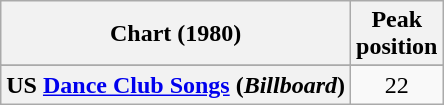<table class="wikitable plainrowheaders" style="text-align:center">
<tr>
<th>Chart (1980)</th>
<th>Peak<br>position</th>
</tr>
<tr>
</tr>
<tr>
<th scope="row">US <a href='#'>Dance Club Songs</a> (<em>Billboard</em>)</th>
<td>22</td>
</tr>
</table>
